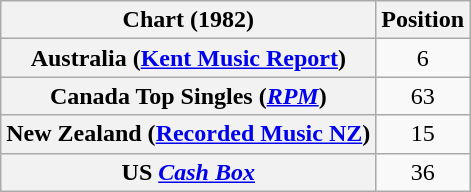<table class="wikitable sortable plainrowheaders" style="text-align:center">
<tr>
<th>Chart (1982)</th>
<th>Position</th>
</tr>
<tr>
<th scope="row">Australia (<a href='#'>Kent Music Report</a>)</th>
<td>6</td>
</tr>
<tr>
<th scope="row">Canada Top Singles (<em><a href='#'>RPM</a></em>)</th>
<td>63</td>
</tr>
<tr>
<th scope="row">New Zealand (<a href='#'>Recorded Music NZ</a>)</th>
<td>15</td>
</tr>
<tr>
<th scope="row">US <em><a href='#'>Cash Box</a></em></th>
<td>36</td>
</tr>
</table>
